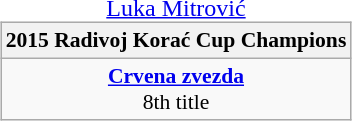<table style="width:100%;">
<tr>
<td style="vertical-align:top; width:33%;"><br></td>
<td style="width:33%; vertical-align:top; text-align:center;"><br> <a href='#'>Luka Mitrović</a><table class="wikitable" style="font-size:90%; margin: 0 auto;">
<tr>
<th>2015 Radivoj Korać Cup Champions</th>
</tr>
<tr>
<td align=center><strong><a href='#'>Crvena zvezda</a></strong><br>8th title</td>
</tr>
</table>
</td>
<td style="vertical-align:top; width:33%; text-align:center;"><br></td>
</tr>
</table>
